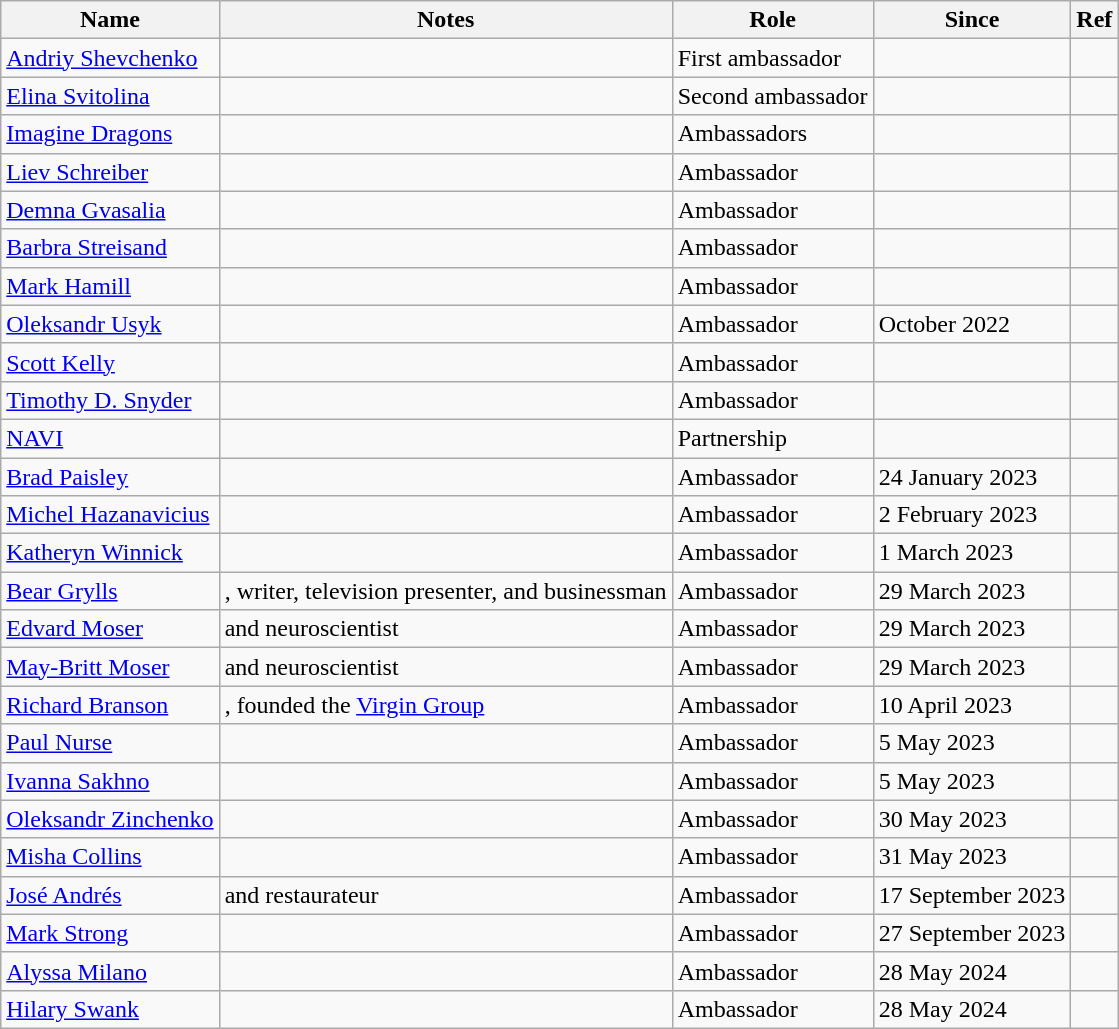<table class="wikitable sortable">
<tr>
<th>Name</th>
<th>Notes</th>
<th>Role</th>
<th>Since</th>
<th>Ref</th>
</tr>
<tr>
<td><a href='#'>Andriy Shevchenko</a></td>
<td></td>
<td>First ambassador</td>
<td></td>
<td></td>
</tr>
<tr>
<td><a href='#'>Elina Svitolina</a></td>
<td></td>
<td>Second ambassador</td>
<td></td>
<td></td>
</tr>
<tr>
<td><a href='#'>Imagine Dragons</a></td>
<td></td>
<td>Ambassadors</td>
<td></td>
<td></td>
</tr>
<tr>
<td><a href='#'>Liev Schreiber</a></td>
<td></td>
<td>Ambassador</td>
<td></td>
<td></td>
</tr>
<tr>
<td><a href='#'>Demna Gvasalia</a></td>
<td></td>
<td>Ambassador</td>
<td></td>
<td></td>
</tr>
<tr>
<td><a href='#'>Barbra Streisand</a></td>
<td></td>
<td>Ambassador</td>
<td></td>
<td></td>
</tr>
<tr>
<td><a href='#'>Mark Hamill</a></td>
<td></td>
<td>Ambassador</td>
<td></td>
<td></td>
</tr>
<tr>
<td><a href='#'>Oleksandr Usyk</a></td>
<td></td>
<td>Ambassador</td>
<td>October 2022</td>
<td></td>
</tr>
<tr>
<td><a href='#'>Scott Kelly</a></td>
<td></td>
<td>Ambassador</td>
<td></td>
<td></td>
</tr>
<tr>
<td><a href='#'>Timothy D. Snyder</a></td>
<td></td>
<td>Ambassador</td>
<td></td>
<td></td>
</tr>
<tr>
<td><a href='#'>NAVI</a></td>
<td></td>
<td>Partnership</td>
<td></td>
<td></td>
</tr>
<tr>
<td><a href='#'>Brad Paisley</a></td>
<td></td>
<td>Ambassador</td>
<td>24 January 2023</td>
<td></td>
</tr>
<tr>
<td><a href='#'>Michel Hazanavicius</a></td>
<td></td>
<td>Ambassador</td>
<td>2 February 2023</td>
<td></td>
</tr>
<tr>
<td><a href='#'>Katheryn Winnick</a></td>
<td></td>
<td>Ambassador</td>
<td>1 March 2023</td>
<td></td>
</tr>
<tr>
<td><a href='#'>Bear Grylls</a></td>
<td>, writer, television presenter, and businessman</td>
<td>Ambassador</td>
<td>29 March 2023</td>
<td></td>
</tr>
<tr>
<td><a href='#'>Edvard Moser</a></td>
<td> and neuroscientist</td>
<td>Ambassador</td>
<td>29 March 2023</td>
<td></td>
</tr>
<tr>
<td><a href='#'>May-Britt Moser</a></td>
<td> and neuroscientist</td>
<td>Ambassador</td>
<td>29 March 2023</td>
<td></td>
</tr>
<tr>
<td><a href='#'>Richard Branson</a></td>
<td>, founded the <a href='#'>Virgin Group</a></td>
<td>Ambassador</td>
<td>10 April 2023</td>
<td></td>
</tr>
<tr>
<td><a href='#'>Paul Nurse</a></td>
<td></td>
<td>Ambassador</td>
<td>5 May 2023</td>
<td></td>
</tr>
<tr>
<td><a href='#'>Ivanna Sakhno</a></td>
<td></td>
<td>Ambassador</td>
<td>5 May 2023</td>
<td></td>
</tr>
<tr>
<td><a href='#'>Oleksandr Zinchenko</a></td>
<td></td>
<td>Ambassador</td>
<td>30 May 2023</td>
<td></td>
</tr>
<tr>
<td><a href='#'>Misha Collins</a></td>
<td></td>
<td>Ambassador</td>
<td>31 May 2023</td>
<td></td>
</tr>
<tr>
<td><a href='#'>José Andrés</a></td>
<td> and restaurateur</td>
<td>Ambassador</td>
<td>17 September 2023</td>
<td></td>
</tr>
<tr>
<td><a href='#'>Mark Strong</a></td>
<td></td>
<td>Ambassador</td>
<td>27 September 2023</td>
<td></td>
</tr>
<tr>
<td><a href='#'>Alyssa Milano</a></td>
<td></td>
<td>Ambassador</td>
<td>28 May 2024</td>
<td></td>
</tr>
<tr>
<td><a href='#'>Hilary Swank</a></td>
<td></td>
<td>Ambassador</td>
<td>28 May 2024</td>
<td></td>
</tr>
</table>
